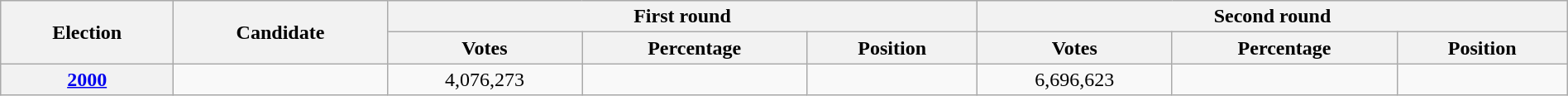<table class=wikitable width=100%>
<tr>
<th rowspan=2>Election</th>
<th rowspan=2>Candidate</th>
<th colspan=3>First round</th>
<th colspan=3>Second round</th>
</tr>
<tr>
<th>Votes</th>
<th>Percentage</th>
<th>Position</th>
<th>Votes</th>
<th>Percentage</th>
<th>Position</th>
</tr>
<tr align=center>
<th><a href='#'>2000</a></th>
<td></td>
<td>4,076,273</td>
<td></td>
<td></td>
<td>6,696,623</td>
<td></td>
<td></td>
</tr>
</table>
